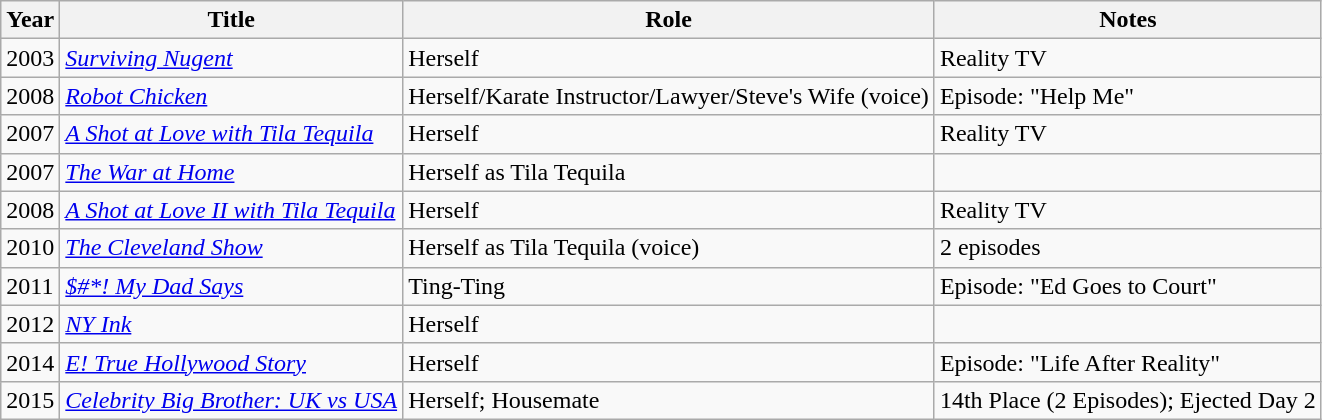<table class="wikitable sortable">
<tr>
<th>Year</th>
<th>Title</th>
<th>Role</th>
<th class="unsortable">Notes</th>
</tr>
<tr>
<td>2003</td>
<td><em><a href='#'>Surviving Nugent</a></em></td>
<td>Herself</td>
<td>Reality TV</td>
</tr>
<tr>
<td>2008</td>
<td><em><a href='#'>Robot Chicken</a></em></td>
<td>Herself/Karate Instructor/Lawyer/Steve's Wife (voice)</td>
<td>Episode: "Help Me"</td>
</tr>
<tr>
<td>2007</td>
<td><em><a href='#'>A Shot at Love with Tila Tequila</a></em></td>
<td>Herself</td>
<td>Reality TV</td>
</tr>
<tr>
<td>2007</td>
<td><em><a href='#'>The War at Home</a></em></td>
<td>Herself as Tila Tequila</td>
<td></td>
</tr>
<tr>
<td>2008</td>
<td><em><a href='#'>A Shot at Love II with Tila Tequila</a></em></td>
<td>Herself</td>
<td>Reality TV</td>
</tr>
<tr>
<td>2010</td>
<td><em><a href='#'>The Cleveland Show</a></em></td>
<td>Herself as Tila Tequila (voice)</td>
<td>2 episodes</td>
</tr>
<tr>
<td>2011</td>
<td><em><a href='#'>$#*! My Dad Says</a></em></td>
<td>Ting-Ting</td>
<td>Episode: "Ed Goes to Court"</td>
</tr>
<tr>
<td>2012</td>
<td><em><a href='#'>NY Ink</a></em></td>
<td>Herself</td>
<td></td>
</tr>
<tr>
<td>2014</td>
<td><em><a href='#'>E! True Hollywood Story</a></em></td>
<td>Herself</td>
<td>Episode: "Life After Reality"</td>
</tr>
<tr>
<td>2015</td>
<td><em><a href='#'>Celebrity Big Brother: UK vs USA</a></em></td>
<td>Herself; Housemate</td>
<td>14th Place (2 Episodes); Ejected Day 2</td>
</tr>
</table>
